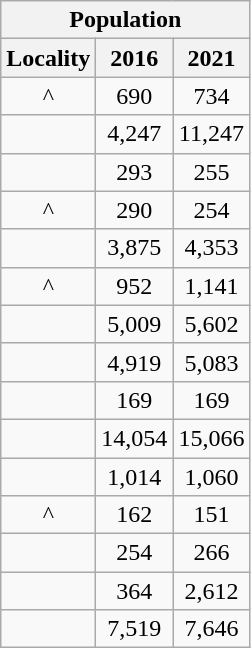<table class="wikitable" style="text-align:center;">
<tr>
<th colspan="3" style="text-align:center; font-weight:bold">Population</th>
</tr>
<tr>
<th style="text-align:center; background:  font-weight:bold">Locality</th>
<th style="text-align:center; background:  font-weight:bold"><strong>2016</strong></th>
<th style="text-align:center; background:  font-weight:bold"><strong>2021</strong></th>
</tr>
<tr>
<td>^</td>
<td>690</td>
<td>734</td>
</tr>
<tr>
<td></td>
<td>4,247</td>
<td>11,247</td>
</tr>
<tr>
<td></td>
<td>293</td>
<td>255</td>
</tr>
<tr>
<td>^</td>
<td>290</td>
<td>254</td>
</tr>
<tr>
<td></td>
<td>3,875</td>
<td>4,353</td>
</tr>
<tr>
<td>^</td>
<td>952</td>
<td>1,141</td>
</tr>
<tr>
<td></td>
<td>5,009</td>
<td>5,602</td>
</tr>
<tr>
<td></td>
<td>4,919</td>
<td>5,083</td>
</tr>
<tr>
<td></td>
<td>169</td>
<td>169</td>
</tr>
<tr>
<td></td>
<td>14,054</td>
<td>15,066</td>
</tr>
<tr>
<td></td>
<td>1,014</td>
<td>1,060</td>
</tr>
<tr>
<td>^</td>
<td>162</td>
<td>151</td>
</tr>
<tr>
<td></td>
<td>254</td>
<td>266</td>
</tr>
<tr>
<td></td>
<td>364</td>
<td>2,612</td>
</tr>
<tr>
<td></td>
<td>7,519</td>
<td>7,646</td>
</tr>
</table>
